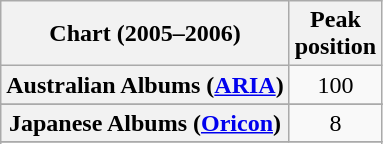<table class="wikitable sortable plainrowheaders">
<tr>
<th>Chart (2005–2006)</th>
<th>Peak<br>position</th>
</tr>
<tr>
<th scope="row">Australian Albums (<a href='#'>ARIA</a>)</th>
<td align="center">100</td>
</tr>
<tr>
</tr>
<tr>
</tr>
<tr>
</tr>
<tr>
</tr>
<tr>
</tr>
<tr>
</tr>
<tr>
</tr>
<tr>
</tr>
<tr>
</tr>
<tr>
</tr>
<tr>
<th scope="row">Japanese Albums (<a href='#'>Oricon</a>)</th>
<td align="center">8</td>
</tr>
<tr>
</tr>
<tr>
</tr>
<tr>
</tr>
<tr>
</tr>
<tr>
</tr>
<tr>
</tr>
<tr>
</tr>
<tr>
</tr>
<tr>
</tr>
<tr>
</tr>
</table>
